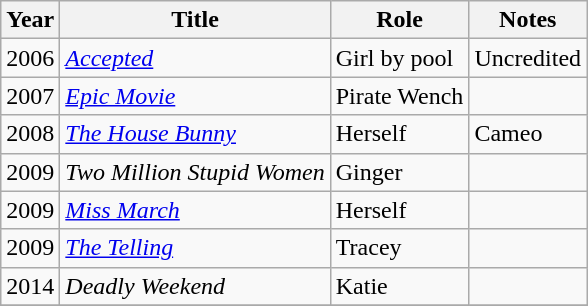<table class="wikitable sortable">
<tr>
<th>Year</th>
<th>Title</th>
<th>Role</th>
<th class="unsortable">Notes</th>
</tr>
<tr>
<td>2006</td>
<td><em><a href='#'>Accepted</a></em></td>
<td>Girl by pool</td>
<td>Uncredited</td>
</tr>
<tr>
<td>2007</td>
<td><em><a href='#'>Epic Movie</a></em></td>
<td>Pirate Wench</td>
<td></td>
</tr>
<tr>
<td>2008</td>
<td><em><a href='#'>The House Bunny</a></em></td>
<td>Herself</td>
<td>Cameo</td>
</tr>
<tr>
<td>2009</td>
<td><em>Two Million Stupid Women</em></td>
<td>Ginger</td>
<td></td>
</tr>
<tr>
<td>2009</td>
<td><em><a href='#'>Miss March</a></em></td>
<td>Herself</td>
<td></td>
</tr>
<tr>
<td>2009</td>
<td><em><a href='#'>The Telling</a></em></td>
<td>Tracey</td>
<td></td>
</tr>
<tr>
<td>2014</td>
<td><em>Deadly Weekend</em></td>
<td>Katie</td>
<td></td>
</tr>
<tr>
</tr>
</table>
